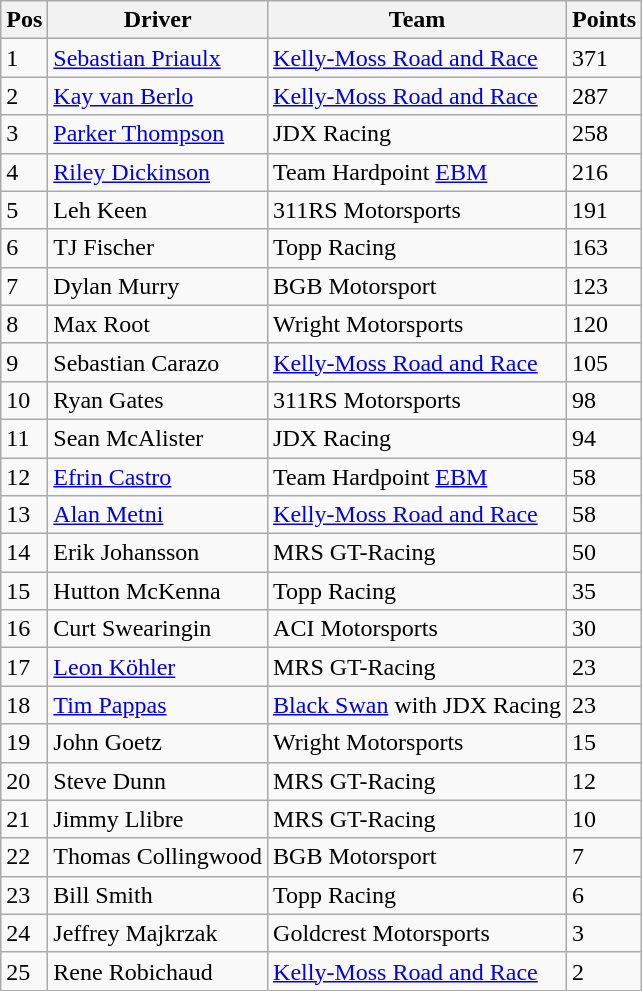<table class="wikitable">
<tr>
<th>Pos</th>
<th>Driver</th>
<th>Team</th>
<th>Points</th>
</tr>
<tr>
<td>1</td>
<td> <a href='#'>Sebastian Priaulx</a></td>
<td> <a href='#'>Kelly-Moss Road and Race</a></td>
<td>371</td>
</tr>
<tr>
<td>2</td>
<td> <a href='#'>Kay van Berlo</a></td>
<td> <a href='#'>Kelly-Moss Road and Race</a></td>
<td>287</td>
</tr>
<tr>
<td>3</td>
<td> <a href='#'>Parker Thompson</a></td>
<td> JDX Racing</td>
<td>258</td>
</tr>
<tr>
<td>4</td>
<td> <a href='#'>Riley Dickinson</a></td>
<td> Team Hardpoint <a href='#'>EBM</a></td>
<td>216</td>
</tr>
<tr>
<td>5</td>
<td> Leh Keen</td>
<td>311RS Motorsports</td>
<td>191</td>
</tr>
<tr>
<td>6</td>
<td> TJ Fischer</td>
<td> Topp Racing</td>
<td>163</td>
</tr>
<tr>
<td>7</td>
<td> Dylan Murry</td>
<td> BGB Motorsport</td>
<td>123</td>
</tr>
<tr>
<td>8</td>
<td> Max Root</td>
<td>Wright Motorsports</td>
<td>120</td>
</tr>
<tr>
<td>9</td>
<td> Sebastian Carazo</td>
<td> <a href='#'>Kelly-Moss Road and Race</a></td>
<td>105</td>
</tr>
<tr>
<td>10</td>
<td> Ryan Gates</td>
<td> 311RS Motorsports</td>
<td>98</td>
</tr>
<tr>
<td>11</td>
<td> Sean McAlister</td>
<td> JDX Racing</td>
<td>94</td>
</tr>
<tr>
<td>12</td>
<td> <a href='#'>Efrin Castro</a></td>
<td> Team Hardpoint <a href='#'>EBM</a></td>
<td>58</td>
</tr>
<tr>
<td>13</td>
<td> <a href='#'>Alan Metni</a></td>
<td> <a href='#'>Kelly-Moss Road and Race</a></td>
<td>58</td>
</tr>
<tr>
<td>14</td>
<td> Erik Johansson</td>
<td> MRS GT-Racing</td>
<td>50</td>
</tr>
<tr>
<td>15</td>
<td> Hutton McKenna</td>
<td> Topp Racing</td>
<td>35</td>
</tr>
<tr>
<td>16</td>
<td> Curt Swearingin</td>
<td> ACI Motorsports</td>
<td>30</td>
</tr>
<tr>
<td>17</td>
<td> <a href='#'>Leon Köhler</a></td>
<td> MRS GT-Racing</td>
<td>23</td>
</tr>
<tr>
<td>18</td>
<td> <a href='#'>Tim Pappas</a></td>
<td> <a href='#'>Black Swan</a> with JDX Racing</td>
<td>23</td>
</tr>
<tr>
<td>19</td>
<td> John Goetz</td>
<td> Wright Motorsports</td>
<td>15</td>
</tr>
<tr>
<td>20</td>
<td> Steve Dunn</td>
<td> MRS GT-Racing</td>
<td>12</td>
</tr>
<tr>
<td>21</td>
<td> Jimmy Llibre</td>
<td> MRS GT-Racing</td>
<td>10</td>
</tr>
<tr>
<td>22</td>
<td> Thomas Collingwood</td>
<td> BGB Motorsport</td>
<td>7</td>
</tr>
<tr>
<td>23</td>
<td> Bill Smith</td>
<td> Topp Racing</td>
<td>6</td>
</tr>
<tr>
<td>24</td>
<td> Jeffrey Majkrzak</td>
<td> Goldcrest Motorsports</td>
<td>3</td>
</tr>
<tr>
<td>25</td>
<td> Rene Robichaud</td>
<td> <a href='#'>Kelly-Moss Road and Race</a></td>
<td>2</td>
</tr>
</table>
